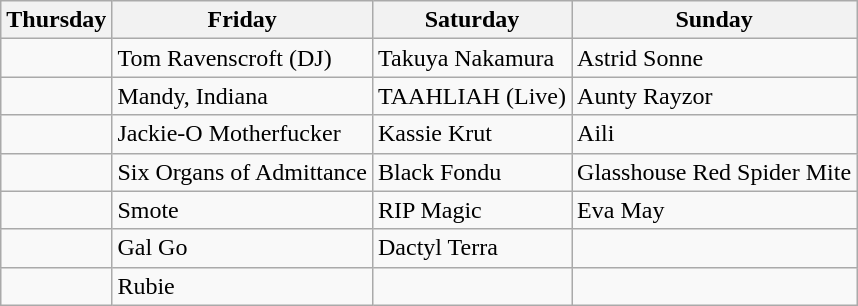<table class="wikitable">
<tr>
<th>Thursday</th>
<th>Friday</th>
<th>Saturday</th>
<th>Sunday</th>
</tr>
<tr>
<td></td>
<td>Tom Ravenscroft (DJ)</td>
<td>Takuya Nakamura</td>
<td>Astrid Sonne</td>
</tr>
<tr>
<td></td>
<td>Mandy, Indiana</td>
<td>TAAHLIAH (Live)</td>
<td>Aunty Rayzor</td>
</tr>
<tr>
<td></td>
<td>Jackie-O Motherfucker</td>
<td>Kassie Krut</td>
<td>Aili</td>
</tr>
<tr>
<td></td>
<td>Six Organs of Admittance</td>
<td>Black Fondu</td>
<td>Glasshouse Red Spider Mite</td>
</tr>
<tr>
<td></td>
<td>Smote</td>
<td>RIP Magic</td>
<td>Eva May</td>
</tr>
<tr>
<td></td>
<td>Gal Go</td>
<td>Dactyl Terra</td>
<td></td>
</tr>
<tr>
<td></td>
<td>Rubie</td>
<td></td>
<td></td>
</tr>
</table>
